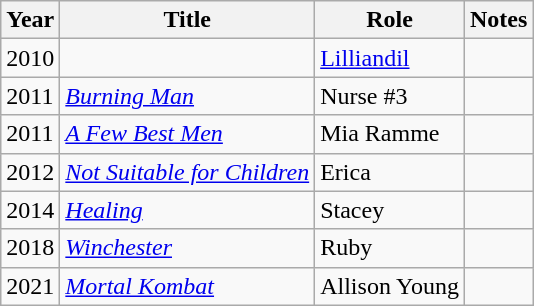<table class="wikitable sortable">
<tr>
<th>Year</th>
<th>Title</th>
<th>Role</th>
<th class="unsortable">Notes</th>
</tr>
<tr>
<td>2010</td>
<td><em></em></td>
<td><a href='#'>Lilliandil</a></td>
<td></td>
</tr>
<tr>
<td>2011</td>
<td><em><a href='#'>Burning Man</a></em></td>
<td>Nurse #3</td>
<td></td>
</tr>
<tr>
<td>2011</td>
<td data-sort-value="Few Best Men, A"><em><a href='#'>A Few Best Men</a></em></td>
<td>Mia Ramme</td>
<td></td>
</tr>
<tr>
<td>2012</td>
<td><em><a href='#'>Not Suitable for Children</a></em></td>
<td>Erica</td>
<td></td>
</tr>
<tr>
<td>2014</td>
<td><em><a href='#'>Healing</a></em></td>
<td>Stacey</td>
<td></td>
</tr>
<tr>
<td>2018</td>
<td><em><a href='#'>Winchester</a></em></td>
<td>Ruby</td>
<td></td>
</tr>
<tr>
<td>2021</td>
<td><em><a href='#'>Mortal Kombat</a></em></td>
<td>Allison Young</td>
<td></td>
</tr>
</table>
